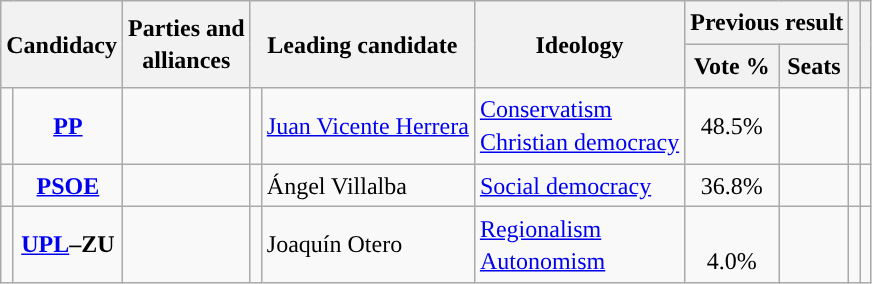<table class="wikitable" style="line-height:1.35em; text-align:left;">
<tr>
<th colspan="2" rowspan="2">Candidacy</th>
<th rowspan="2">Parties and<br>alliances</th>
<th colspan="2" rowspan="2">Leading candidate</th>
<th rowspan="2">Ideology</th>
<th colspan="2">Previous result</th>
<th rowspan="2"></th>
<th rowspan="2"></th>
</tr>
<tr>
<th>Vote %</th>
<th>Seats</th>
</tr>
<tr>
<td width="1" style="color:inherit;background:"></td>
<td align="center"><strong><a href='#'>PP</a></strong></td>
<td></td>
<td></td>
<td><a href='#'>Juan Vicente Herrera</a></td>
<td><a href='#'>Conservatism</a><br><a href='#'>Christian democracy</a></td>
<td align="center">48.5%</td>
<td></td>
<td></td>
<td><br></td>
</tr>
<tr>
<td style="color:inherit;background:"></td>
<td align="center"><strong><a href='#'>PSOE</a></strong></td>
<td></td>
<td></td>
<td>Ángel Villalba</td>
<td><a href='#'>Social democracy</a></td>
<td align="center">36.8%</td>
<td></td>
<td></td>
<td><br></td>
</tr>
<tr>
<td style="color:inherit;background:"></td>
<td align="center"><strong><a href='#'>UPL</a>–ZU</strong></td>
<td></td>
<td></td>
<td>Joaquín Otero</td>
<td><a href='#'>Regionalism</a><br><a href='#'>Autonomism</a></td>
<td align="center"><br>4.0%<br></td>
<td></td>
<td></td>
<td></td>
</tr>
</table>
